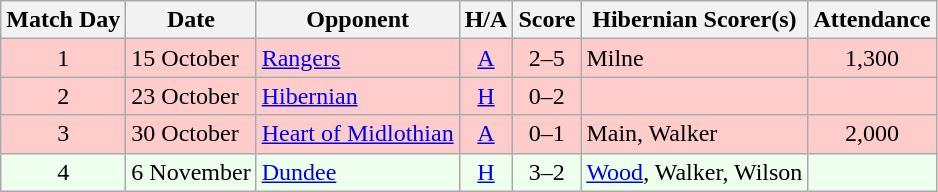<table class="wikitable" style="text-align:center">
<tr>
<th>Match Day</th>
<th>Date</th>
<th>Opponent</th>
<th>H/A</th>
<th>Score</th>
<th>Hibernian Scorer(s)</th>
<th>Attendance</th>
</tr>
<tr bgcolor=#FFCCCC>
<td>1</td>
<td align=left>15 October</td>
<td align=left><a href='#'>Rangers</a></td>
<td><a href='#'>A</a></td>
<td>2–5</td>
<td align=left>Milne</td>
<td>1,300</td>
</tr>
<tr bgcolor=#FFCCCC>
<td>2</td>
<td align=left>23 October</td>
<td align=left><a href='#'>Hibernian</a></td>
<td><a href='#'>H</a></td>
<td>0–2</td>
<td align=left></td>
<td></td>
</tr>
<tr bgcolor=#FFCCCC>
<td>3</td>
<td align=left>30 October</td>
<td align=left><a href='#'>Heart of Midlothian</a></td>
<td><a href='#'>A</a></td>
<td>0–1</td>
<td align=left>Main, Walker</td>
<td>2,000</td>
</tr>
<tr bgcolor=#EEFFEE>
<td>4</td>
<td align=left>6 November</td>
<td align=left><a href='#'>Dundee</a></td>
<td><a href='#'>H</a></td>
<td>3–2</td>
<td align=left><a href='#'>Wood</a>, Walker, Wilson</td>
<td></td>
</tr>
</table>
